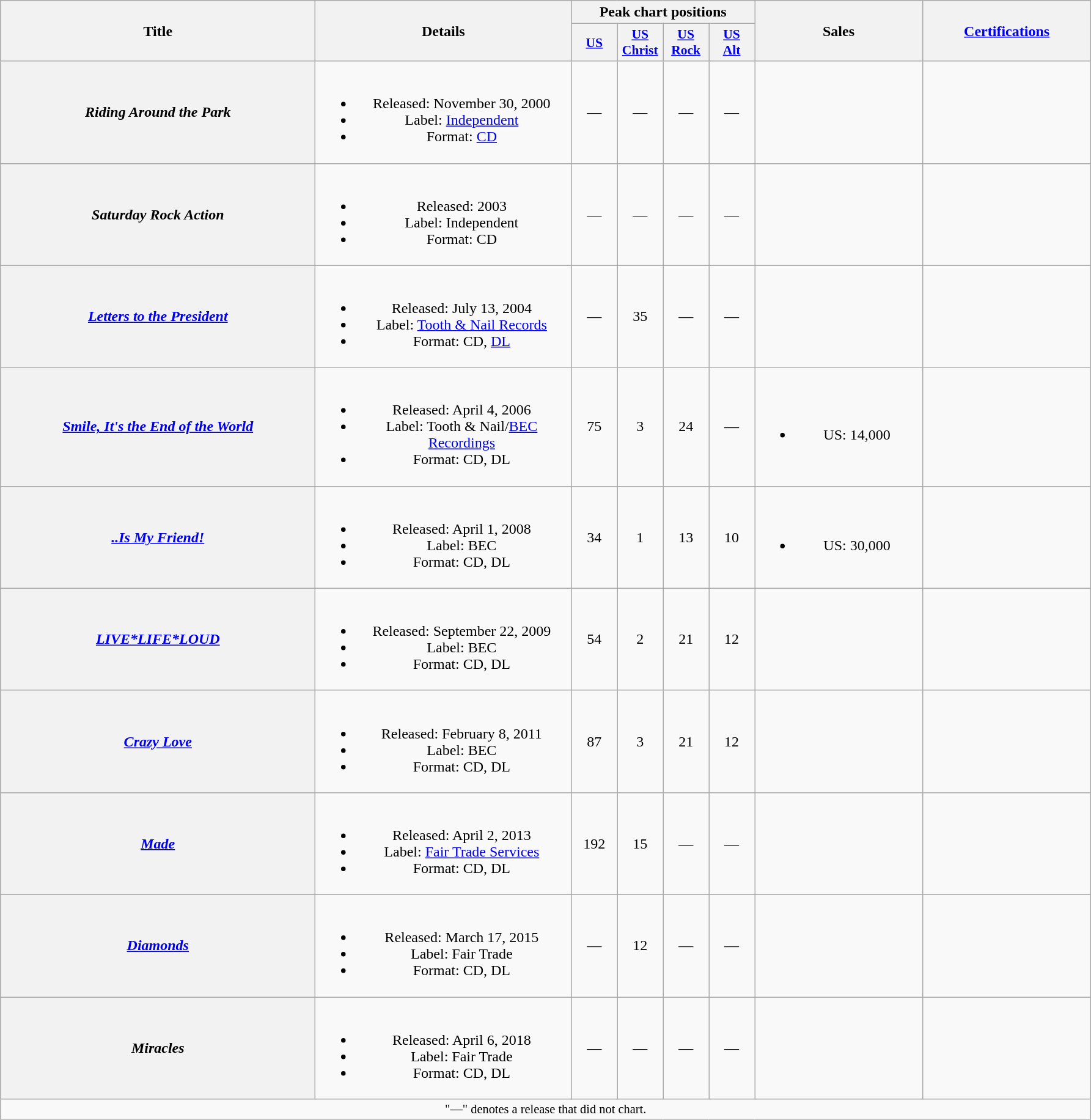<table class="wikitable plainrowheaders" style="text-align:center;">
<tr>
<th rowspan="2" scope="col" style="width:21em;">Title</th>
<th rowspan="2" scope="col" style="width:17em;">Details</th>
<th colspan="4" scope="col">Peak chart positions</th>
<th rowspan="2" scope="col" style="width:11em;">Sales</th>
<th rowspan="2" scope="col" style="width:11em;"><a href='#'>Certifications</a></th>
</tr>
<tr>
<th scope="col" style="width:3em;font-size:90%;"><a href='#'>US</a><br></th>
<th scope="col" style="width:3em;font-size:90%;"><a href='#'>US<br>Christ</a><br></th>
<th scope="col" style="width:3em;font-size:90%;"><a href='#'>US<br>Rock</a><br></th>
<th scope="col" style="width:3em;font-size:90%;"><a href='#'>US<br>Alt</a><br></th>
</tr>
<tr>
<th scope="row"><em>Riding Around the Park</em></th>
<td><br><ul><li>Released: November 30, 2000</li><li>Label: <a href='#'>Independent</a></li><li>Format: <a href='#'>CD</a></li></ul></td>
<td>—</td>
<td>—</td>
<td>—</td>
<td>—</td>
<td></td>
<td></td>
</tr>
<tr>
<th scope="row"><em>Saturday Rock Action</em></th>
<td><br><ul><li>Released: 2003</li><li>Label: Independent</li><li>Format: CD</li></ul></td>
<td>—</td>
<td>—</td>
<td>—</td>
<td>—</td>
<td></td>
<td></td>
</tr>
<tr>
<th scope="row"><em><a href='#'>Letters to the President</a></em></th>
<td><br><ul><li>Released: July 13, 2004</li><li>Label: <a href='#'>Tooth & Nail Records</a></li><li>Format: CD, <a href='#'>DL</a></li></ul></td>
<td>—</td>
<td>35</td>
<td>—</td>
<td>—</td>
<td></td>
<td></td>
</tr>
<tr>
<th scope="row"><em><a href='#'>Smile, It's the End of the World</a></em></th>
<td><br><ul><li>Released: April 4, 2006</li><li>Label: Tooth & Nail/<a href='#'>BEC Recordings</a></li><li>Format: CD, DL</li></ul></td>
<td>75</td>
<td>3</td>
<td>24</td>
<td>—</td>
<td><br><ul><li>US: 14,000</li></ul></td>
<td></td>
</tr>
<tr>
<th scope="row"><em><a href='#'>..Is My Friend!</a></em></th>
<td><br><ul><li>Released: April 1, 2008</li><li>Label: BEC</li><li>Format: CD, DL</li></ul></td>
<td>34</td>
<td>1</td>
<td>13</td>
<td>10</td>
<td><br><ul><li>US: 30,000</li></ul></td>
<td></td>
</tr>
<tr>
<th scope="row"><em><a href='#'>LIVE*LIFE*LOUD</a></em></th>
<td><br><ul><li>Released: September 22, 2009</li><li>Label: BEC</li><li>Format: CD, DL</li></ul></td>
<td>54</td>
<td>2</td>
<td>21</td>
<td>12</td>
<td></td>
<td></td>
</tr>
<tr>
<th scope="row"><em><a href='#'>Crazy Love</a></em></th>
<td><br><ul><li>Released: February 8, 2011</li><li>Label: BEC</li><li>Format: CD, DL</li></ul></td>
<td>87</td>
<td>3</td>
<td>21</td>
<td>12</td>
<td></td>
<td></td>
</tr>
<tr>
<th scope="row"><em><a href='#'>Made</a></em></th>
<td><br><ul><li>Released: April 2, 2013</li><li>Label: <a href='#'>Fair Trade Services</a></li><li>Format: CD, DL</li></ul></td>
<td>192</td>
<td>15</td>
<td>—</td>
<td>—</td>
<td></td>
<td></td>
</tr>
<tr>
<th scope="row"><em><a href='#'>Diamonds</a></em></th>
<td><br><ul><li>Released: March 17, 2015</li><li>Label: Fair Trade</li><li>Format: CD, DL</li></ul></td>
<td>—</td>
<td>12</td>
<td>—</td>
<td>—</td>
<td></td>
<td></td>
</tr>
<tr>
<th scope="row"><em>Miracles</em></th>
<td><br><ul><li>Released: April 6, 2018</li><li>Label: Fair Trade</li><li>Format: CD, DL</li></ul></td>
<td>—</td>
<td>—</td>
<td>—</td>
<td>—</td>
<td></td>
<td></td>
</tr>
<tr>
<td colspan="15" style="text-align:center; font-size:85%;">"—" denotes a release that did not chart.</td>
</tr>
</table>
